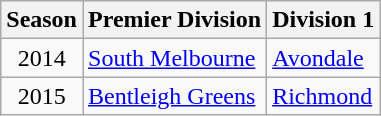<table class="wikitable">
<tr>
<th>Season</th>
<th>Premier Division</th>
<th>Division 1</th>
</tr>
<tr>
<td align="center">2014</td>
<td><a href='#'>South Melbourne</a></td>
<td><a href='#'>Avondale</a></td>
</tr>
<tr>
<td align="center">2015</td>
<td><a href='#'>Bentleigh Greens</a></td>
<td><a href='#'>Richmond</a></td>
</tr>
</table>
